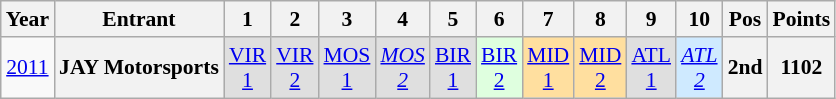<table class="wikitable" style="text-align:center; font-size:90%">
<tr>
<th>Year</th>
<th>Entrant</th>
<th>1</th>
<th>2</th>
<th>3</th>
<th>4</th>
<th>5</th>
<th>6</th>
<th>7</th>
<th>8</th>
<th>9</th>
<th>10</th>
<th>Pos</th>
<th>Points</th>
</tr>
<tr>
<td><a href='#'>2011</a></td>
<th>JAY Motorsports</th>
<td style="background:#DFDFDF;"><a href='#'>VIR<br>1</a><br></td>
<td style="background:#DFDFDF;"><a href='#'>VIR<br>2</a><br></td>
<td style="background:#DFDFDF;"><a href='#'>MOS<br>1</a><br></td>
<td style="background:#DFDFDF;"><em><a href='#'>MOS<br>2</a></em><br></td>
<td style="background:#DFDFDF;"><a href='#'>BIR<br>1</a><br></td>
<td style="background:#DFFFDF;"><a href='#'>BIR<br>2</a><br></td>
<td style="background:#FFDF9F;"><a href='#'>MID<br>1</a><br></td>
<td style="background:#FFDF9F;"><a href='#'>MID<br>2</a><br></td>
<td style="background:#DFDFDF;"><a href='#'>ATL<br>1</a><br></td>
<td style="background:#CFEAFF;"><em><a href='#'>ATL<br>2</a></em><br></td>
<th>2nd</th>
<th>1102</th>
</tr>
</table>
